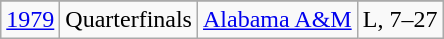<table class="wikitable">
<tr>
</tr>
<tr align="center">
<td><a href='#'>1979</a></td>
<td>Quarterfinals</td>
<td><a href='#'>Alabama A&M</a></td>
<td>L, 7–27</td>
</tr>
</table>
